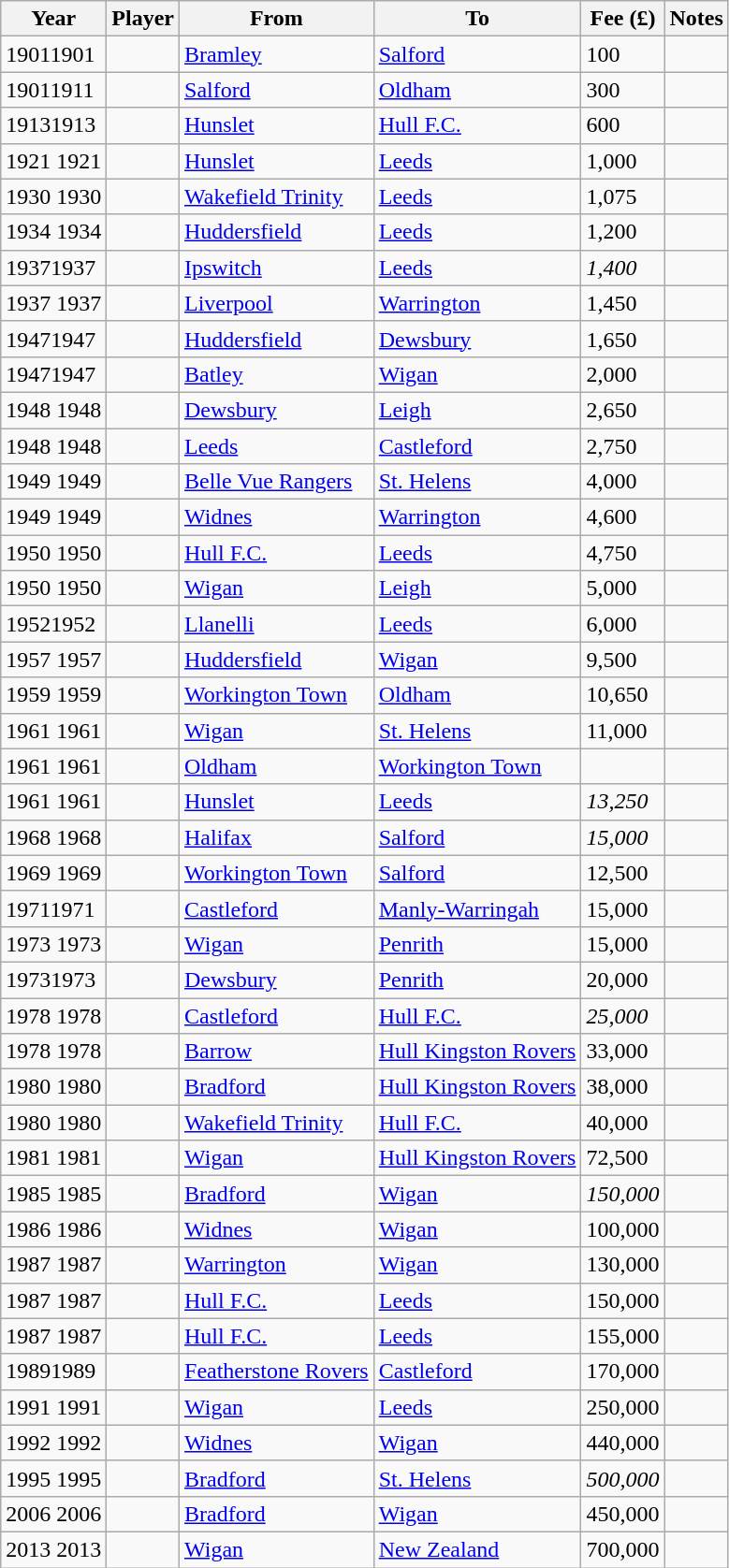<table class="wikitable sortable" style="text-align: left">
<tr>
<th>Year</th>
<th>Player</th>
<th>From</th>
<th>To</th>
<th>Fee (£)</th>
<th class="unsortable">Notes</th>
</tr>
<tr>
<td><span>1901</span>1901</td>
<td></td>
<td><a href='#'>Bramley</a></td>
<td><a href='#'>Salford</a></td>
<td>100</td>
<td></td>
</tr>
<tr>
<td><span>1901</span>1911</td>
<td></td>
<td><a href='#'>Salford</a></td>
<td><a href='#'>Oldham</a></td>
<td>300</td>
<td></td>
</tr>
<tr>
<td><span>1913</span>1913</td>
<td></td>
<td><a href='#'>Hunslet</a></td>
<td><a href='#'>Hull F.C.</a></td>
<td>600</td>
<td></td>
</tr>
<tr>
<td><span>1921</span> 1921</td>
<td></td>
<td><a href='#'>Hunslet</a></td>
<td><a href='#'>Leeds</a></td>
<td>1,000</td>
<td></td>
</tr>
<tr>
<td><span>1930</span> 1930</td>
<td></td>
<td><a href='#'>Wakefield Trinity</a></td>
<td><a href='#'>Leeds</a></td>
<td>1,075</td>
<td></td>
</tr>
<tr>
<td><span>1934</span> 1934</td>
<td></td>
<td><a href='#'>Huddersfield</a></td>
<td><a href='#'>Leeds</a></td>
<td>1,200</td>
<td></td>
</tr>
<tr>
<td><span>1937</span>1937</td>
<td></td>
<td><a href='#'>Ipswitch</a></td>
<td><a href='#'>Leeds</a></td>
<td><em>1,400</em></td>
<td></td>
</tr>
<tr>
<td><span>1937</span> 1937</td>
<td></td>
<td><a href='#'>Liverpool</a></td>
<td><a href='#'>Warrington</a></td>
<td>1,450</td>
<td></td>
</tr>
<tr>
<td><span>1947</span>1947</td>
<td></td>
<td><a href='#'>Huddersfield</a></td>
<td><a href='#'>Dewsbury</a></td>
<td>1,650</td>
<td></td>
</tr>
<tr>
<td><span>1947</span>1947</td>
<td></td>
<td><a href='#'>Batley</a></td>
<td><a href='#'>Wigan</a></td>
<td>2,000</td>
<td></td>
</tr>
<tr>
<td><span>1948</span> 1948</td>
<td></td>
<td><a href='#'>Dewsbury</a></td>
<td><a href='#'>Leigh</a></td>
<td>2,650</td>
<td></td>
</tr>
<tr>
<td><span>1948</span> 1948</td>
<td></td>
<td><a href='#'>Leeds</a></td>
<td><a href='#'>Castleford</a></td>
<td>2,750</td>
<td></td>
</tr>
<tr>
<td><span>1949</span> 1949</td>
<td></td>
<td><a href='#'>Belle Vue Rangers</a></td>
<td><a href='#'>St. Helens</a></td>
<td>4,000</td>
<td></td>
</tr>
<tr>
<td><span>1949</span> 1949</td>
<td></td>
<td><a href='#'>Widnes</a></td>
<td><a href='#'>Warrington</a></td>
<td>4,600</td>
<td></td>
</tr>
<tr>
<td><span>1950</span> 1950</td>
<td></td>
<td><a href='#'>Hull F.C.</a></td>
<td><a href='#'>Leeds</a></td>
<td>4,750</td>
<td></td>
</tr>
<tr>
<td><span>1950</span> 1950</td>
<td></td>
<td><a href='#'>Wigan</a></td>
<td><a href='#'>Leigh</a></td>
<td>5,000</td>
<td></td>
</tr>
<tr>
<td><span>1952</span>1952</td>
<td></td>
<td><a href='#'>Llanelli</a></td>
<td><a href='#'>Leeds</a></td>
<td>6,000</td>
<td></td>
</tr>
<tr>
<td><span>1957</span> 1957</td>
<td></td>
<td><a href='#'>Huddersfield</a></td>
<td><a href='#'>Wigan</a></td>
<td>9,500</td>
<td></td>
</tr>
<tr>
<td><span>1959</span> 1959</td>
<td></td>
<td><a href='#'>Workington Town</a></td>
<td><a href='#'>Oldham</a></td>
<td>10,650</td>
<td></td>
</tr>
<tr>
<td><span>1961</span> 1961</td>
<td></td>
<td><a href='#'>Wigan</a></td>
<td><a href='#'>St. Helens</a></td>
<td>11,000</td>
<td></td>
</tr>
<tr>
<td><span>1961</span> 1961</td>
<td></td>
<td><a href='#'>Oldham</a></td>
<td><a href='#'>Workington Town</a></td>
<td></td>
<td></td>
</tr>
<tr>
<td><span>1961</span> 1961</td>
<td></td>
<td><a href='#'>Hunslet</a></td>
<td><a href='#'>Leeds</a></td>
<td><em>13,250</em></td>
<td></td>
</tr>
<tr>
<td><span>1968</span> 1968</td>
<td></td>
<td><a href='#'>Halifax</a></td>
<td><a href='#'>Salford</a></td>
<td><em>15,000</em></td>
<td></td>
</tr>
<tr>
<td><span>1969</span> 1969</td>
<td></td>
<td><a href='#'>Workington Town</a></td>
<td><a href='#'>Salford</a></td>
<td>12,500</td>
<td></td>
</tr>
<tr>
<td><span>1971</span>1971</td>
<td></td>
<td><a href='#'>Castleford</a></td>
<td><a href='#'>Manly-Warringah</a></td>
<td>15,000</td>
<td></td>
</tr>
<tr>
<td><span>1973</span> 1973</td>
<td></td>
<td><a href='#'>Wigan</a></td>
<td><a href='#'>Penrith</a></td>
<td>15,000</td>
<td></td>
</tr>
<tr>
<td><span>1973</span>1973</td>
<td></td>
<td><a href='#'>Dewsbury</a></td>
<td><a href='#'>Penrith</a></td>
<td>20,000</td>
<td></td>
</tr>
<tr>
<td><span>1978</span> 1978</td>
<td></td>
<td><a href='#'>Castleford</a></td>
<td><a href='#'>Hull F.C.</a></td>
<td><em>25,000</em></td>
<td></td>
</tr>
<tr>
<td><span>1978</span> 1978</td>
<td></td>
<td><a href='#'>Barrow</a></td>
<td><a href='#'>Hull Kingston Rovers</a></td>
<td>33,000</td>
<td></td>
</tr>
<tr>
<td><span>1980</span> 1980</td>
<td></td>
<td><a href='#'>Bradford</a></td>
<td><a href='#'>Hull Kingston Rovers</a></td>
<td>38,000</td>
<td></td>
</tr>
<tr>
<td><span>1980</span> 1980</td>
<td></td>
<td><a href='#'>Wakefield Trinity</a></td>
<td><a href='#'>Hull F.C.</a></td>
<td>40,000</td>
<td></td>
</tr>
<tr>
<td><span>1981</span> 1981</td>
<td></td>
<td><a href='#'>Wigan</a></td>
<td><a href='#'>Hull Kingston Rovers</a></td>
<td>72,500</td>
<td></td>
</tr>
<tr>
<td><span>1985</span> 1985</td>
<td></td>
<td><a href='#'>Bradford</a></td>
<td><a href='#'>Wigan</a></td>
<td><em>150,000</em></td>
<td></td>
</tr>
<tr>
<td><span>1986</span> 1986</td>
<td></td>
<td><a href='#'>Widnes</a></td>
<td><a href='#'>Wigan</a></td>
<td>100,000</td>
<td></td>
</tr>
<tr>
<td><span>1987</span> 1987</td>
<td></td>
<td><a href='#'>Warrington</a></td>
<td><a href='#'>Wigan</a></td>
<td>130,000</td>
<td></td>
</tr>
<tr>
<td><span>1987</span> 1987</td>
<td></td>
<td><a href='#'>Hull F.C.</a></td>
<td><a href='#'>Leeds</a></td>
<td>150,000</td>
<td></td>
</tr>
<tr>
<td><span>1987</span> 1987</td>
<td></td>
<td><a href='#'>Hull F.C.</a></td>
<td><a href='#'>Leeds</a></td>
<td>155,000</td>
<td></td>
</tr>
<tr>
<td><span>1989</span>1989</td>
<td></td>
<td><a href='#'>Featherstone Rovers</a></td>
<td><a href='#'>Castleford</a></td>
<td>170,000</td>
<td></td>
</tr>
<tr>
<td><span>1991</span> 1991</td>
<td></td>
<td><a href='#'>Wigan</a></td>
<td><a href='#'>Leeds</a></td>
<td>250,000</td>
<td></td>
</tr>
<tr>
<td><span>1992</span> 1992</td>
<td></td>
<td><a href='#'>Widnes</a></td>
<td><a href='#'>Wigan</a></td>
<td>440,000</td>
<td></td>
</tr>
<tr>
<td><span>1995</span> 1995</td>
<td></td>
<td><a href='#'>Bradford</a></td>
<td><a href='#'>St. Helens</a></td>
<td><em>500,000</em></td>
<td></td>
</tr>
<tr>
<td><span>2006</span> 2006</td>
<td></td>
<td><a href='#'>Bradford</a></td>
<td><a href='#'>Wigan</a></td>
<td>450,000</td>
<td></td>
</tr>
<tr>
<td><span>2013</span> 2013</td>
<td></td>
<td><a href='#'>Wigan</a></td>
<td><a href='#'>New Zealand</a></td>
<td>700,000</td>
<td></td>
</tr>
</table>
